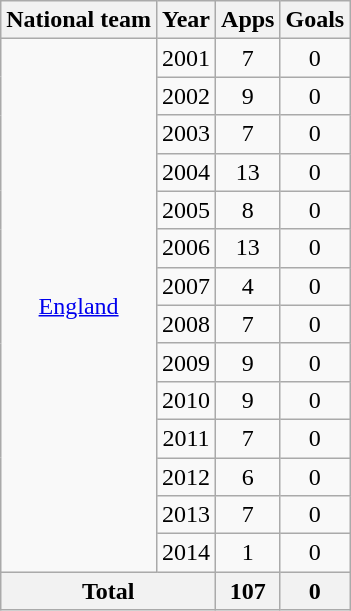<table class="wikitable" style="text-align:center">
<tr>
<th>National team</th>
<th>Year</th>
<th>Apps</th>
<th>Goals</th>
</tr>
<tr>
<td rowspan="14"><a href='#'>England</a></td>
<td>2001</td>
<td>7</td>
<td>0</td>
</tr>
<tr>
<td>2002</td>
<td>9</td>
<td>0</td>
</tr>
<tr>
<td>2003</td>
<td>7</td>
<td>0</td>
</tr>
<tr>
<td>2004</td>
<td>13</td>
<td>0</td>
</tr>
<tr>
<td>2005</td>
<td>8</td>
<td>0</td>
</tr>
<tr>
<td>2006</td>
<td>13</td>
<td>0</td>
</tr>
<tr>
<td>2007</td>
<td>4</td>
<td>0</td>
</tr>
<tr>
<td>2008</td>
<td>7</td>
<td>0</td>
</tr>
<tr>
<td>2009</td>
<td>9</td>
<td>0</td>
</tr>
<tr>
<td>2010</td>
<td>9</td>
<td>0</td>
</tr>
<tr>
<td>2011</td>
<td>7</td>
<td>0</td>
</tr>
<tr>
<td>2012</td>
<td>6</td>
<td>0</td>
</tr>
<tr>
<td>2013</td>
<td>7</td>
<td>0</td>
</tr>
<tr>
<td>2014</td>
<td>1</td>
<td>0</td>
</tr>
<tr>
<th colspan="2">Total</th>
<th>107</th>
<th>0</th>
</tr>
</table>
